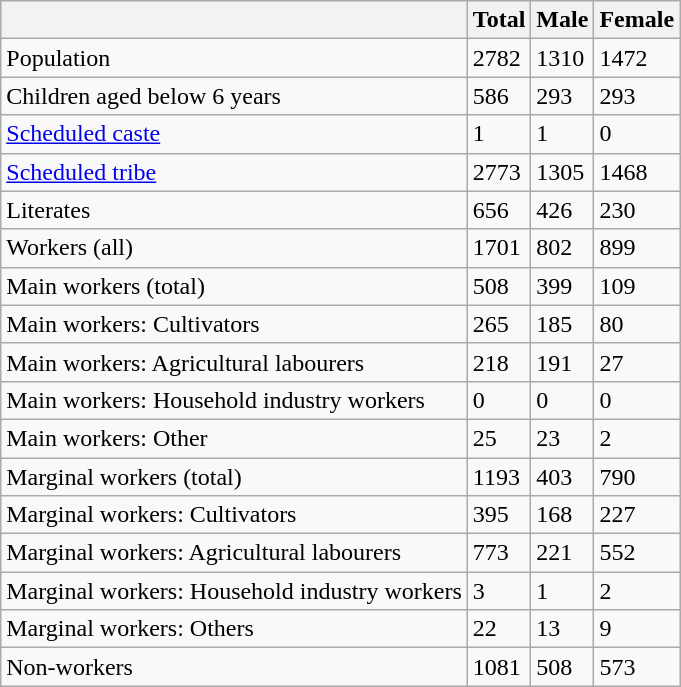<table class="wikitable sortable">
<tr>
<th></th>
<th>Total</th>
<th>Male</th>
<th>Female</th>
</tr>
<tr>
<td>Population</td>
<td>2782</td>
<td>1310</td>
<td>1472</td>
</tr>
<tr>
<td>Children aged below 6 years</td>
<td>586</td>
<td>293</td>
<td>293</td>
</tr>
<tr>
<td><a href='#'>Scheduled caste</a></td>
<td>1</td>
<td>1</td>
<td>0</td>
</tr>
<tr>
<td><a href='#'>Scheduled tribe</a></td>
<td>2773</td>
<td>1305</td>
<td>1468</td>
</tr>
<tr>
<td>Literates</td>
<td>656</td>
<td>426</td>
<td>230</td>
</tr>
<tr>
<td>Workers (all)</td>
<td>1701</td>
<td>802</td>
<td>899</td>
</tr>
<tr>
<td>Main workers (total)</td>
<td>508</td>
<td>399</td>
<td>109</td>
</tr>
<tr>
<td>Main workers: Cultivators</td>
<td>265</td>
<td>185</td>
<td>80</td>
</tr>
<tr>
<td>Main workers: Agricultural labourers</td>
<td>218</td>
<td>191</td>
<td>27</td>
</tr>
<tr>
<td>Main workers: Household industry workers</td>
<td>0</td>
<td>0</td>
<td>0</td>
</tr>
<tr>
<td>Main workers: Other</td>
<td>25</td>
<td>23</td>
<td>2</td>
</tr>
<tr>
<td>Marginal workers (total)</td>
<td>1193</td>
<td>403</td>
<td>790</td>
</tr>
<tr>
<td>Marginal workers: Cultivators</td>
<td>395</td>
<td>168</td>
<td>227</td>
</tr>
<tr>
<td>Marginal workers: Agricultural labourers</td>
<td>773</td>
<td>221</td>
<td>552</td>
</tr>
<tr>
<td>Marginal workers: Household industry workers</td>
<td>3</td>
<td>1</td>
<td>2</td>
</tr>
<tr>
<td>Marginal workers: Others</td>
<td>22</td>
<td>13</td>
<td>9</td>
</tr>
<tr>
<td>Non-workers</td>
<td>1081</td>
<td>508</td>
<td>573</td>
</tr>
</table>
